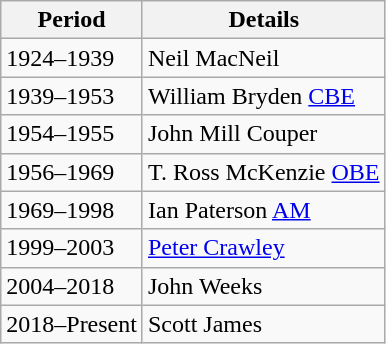<table class="wikitable">
<tr>
<th>Period</th>
<th>Details</th>
</tr>
<tr>
<td>1924–1939</td>
<td>Neil MacNeil</td>
</tr>
<tr>
<td>1939–1953</td>
<td>William Bryden <a href='#'>CBE</a></td>
</tr>
<tr>
<td>1954–1955</td>
<td>John Mill Couper</td>
</tr>
<tr>
<td>1956–1969</td>
<td>T. Ross McKenzie <a href='#'>OBE</a></td>
</tr>
<tr>
<td>1969–1998</td>
<td>Ian Paterson <a href='#'>AM</a></td>
</tr>
<tr>
<td>1999–2003</td>
<td><a href='#'>Peter Crawley</a></td>
</tr>
<tr>
<td>2004–2018</td>
<td>John Weeks</td>
</tr>
<tr>
<td>2018–Present</td>
<td>Scott James</td>
</tr>
</table>
